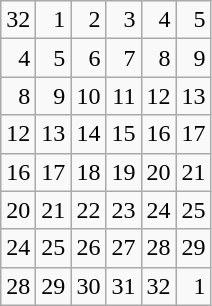<table class="wikitable" style="text-align:right">
<tr>
<td>32</td>
<td>1</td>
<td>2</td>
<td>3</td>
<td>4</td>
<td>5</td>
</tr>
<tr>
<td>4</td>
<td>5</td>
<td>6</td>
<td>7</td>
<td>8</td>
<td>9</td>
</tr>
<tr>
<td>8</td>
<td>9</td>
<td>10</td>
<td>11</td>
<td>12</td>
<td>13</td>
</tr>
<tr>
<td>12</td>
<td>13</td>
<td>14</td>
<td>15</td>
<td>16</td>
<td>17</td>
</tr>
<tr>
<td>16</td>
<td>17</td>
<td>18</td>
<td>19</td>
<td>20</td>
<td>21</td>
</tr>
<tr>
<td>20</td>
<td>21</td>
<td>22</td>
<td>23</td>
<td>24</td>
<td>25</td>
</tr>
<tr>
<td>24</td>
<td>25</td>
<td>26</td>
<td>27</td>
<td>28</td>
<td>29</td>
</tr>
<tr>
<td>28</td>
<td>29</td>
<td>30</td>
<td>31</td>
<td>32</td>
<td>1</td>
</tr>
</table>
